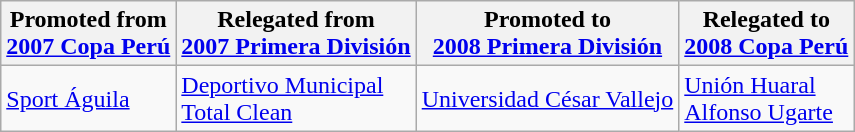<table class="wikitable">
<tr>
<th>Promoted from<br><a href='#'>2007 Copa Perú</a></th>
<th>Relegated from<br><a href='#'>2007 Primera División</a></th>
<th>Promoted to<br><a href='#'>2008 Primera División</a></th>
<th>Relegated to<br><a href='#'>2008 Copa Perú</a></th>
</tr>
<tr>
<td> <a href='#'>Sport Águila</a> </td>
<td> <a href='#'>Deportivo Municipal</a> <br> <a href='#'>Total Clean</a> </td>
<td> <a href='#'>Universidad César Vallejo</a> </td>
<td> <a href='#'>Unión Huaral</a> <br> <a href='#'>Alfonso Ugarte</a> </td>
</tr>
</table>
